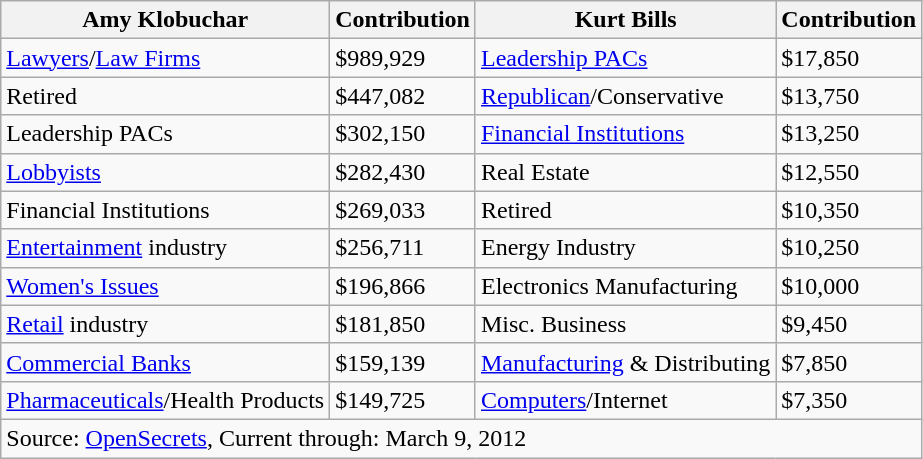<table class="wikitable sortable">
<tr>
<th>Amy Klobuchar</th>
<th>Contribution</th>
<th>Kurt Bills</th>
<th>Contribution</th>
</tr>
<tr>
<td><a href='#'>Lawyers</a>/<a href='#'>Law Firms</a></td>
<td>$989,929</td>
<td><a href='#'>Leadership PACs</a></td>
<td>$17,850</td>
</tr>
<tr>
<td>Retired</td>
<td>$447,082</td>
<td><a href='#'>Republican</a>/Conservative</td>
<td>$13,750</td>
</tr>
<tr>
<td>Leadership PACs</td>
<td>$302,150</td>
<td><a href='#'>Financial Institutions</a></td>
<td>$13,250</td>
</tr>
<tr>
<td><a href='#'>Lobbyists</a></td>
<td>$282,430</td>
<td>Real Estate</td>
<td>$12,550</td>
</tr>
<tr>
<td>Financial Institutions</td>
<td>$269,033</td>
<td>Retired</td>
<td>$10,350</td>
</tr>
<tr>
<td><a href='#'>Entertainment</a> industry</td>
<td>$256,711</td>
<td>Energy Industry</td>
<td>$10,250</td>
</tr>
<tr>
<td><a href='#'>Women's Issues</a></td>
<td>$196,866</td>
<td>Electronics Manufacturing</td>
<td>$10,000</td>
</tr>
<tr>
<td><a href='#'>Retail</a> industry</td>
<td>$181,850</td>
<td>Misc. Business</td>
<td>$9,450</td>
</tr>
<tr>
<td><a href='#'>Commercial Banks</a></td>
<td>$159,139</td>
<td><a href='#'>Manufacturing</a> & Distributing</td>
<td>$7,850</td>
</tr>
<tr>
<td><a href='#'>Pharmaceuticals</a>/Health Products</td>
<td>$149,725</td>
<td><a href='#'>Computers</a>/Internet</td>
<td>$7,350</td>
</tr>
<tr>
<td colspan=4>Source: <a href='#'>OpenSecrets</a>, Current through: March 9, 2012</td>
</tr>
</table>
